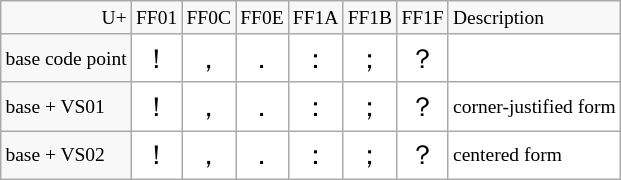<table class="wikitable nounderlines" style="border-collapse:collapse;background:#FFFFFF;font-size:large;text-align:center">
<tr style="background:#F8F8F8;font-size:small">
<td style="text-align:right">U+</td>
<td>FF01</td>
<td>FF0C</td>
<td>FF0E</td>
<td>FF1A</td>
<td>FF1B</td>
<td>FF1F</td>
<td style="background:#F8F8F8;font-size:small;text-align:left">Description</td>
</tr>
<tr>
<td style="background:#F8F8F8;font-size:small;text-align:left">base code point</td>
<td>！</td>
<td>，</td>
<td>．</td>
<td>：</td>
<td>；</td>
<td>？</td>
<td style="font-size:small;text-align:left"></td>
</tr>
<tr>
<td style="background:#F8F8F8;font-size:small;text-align:left">base + VS01</td>
<td>！&#xfe00;</td>
<td>，&#xfe00;</td>
<td>．&#xfe00;</td>
<td>：&#xfe00;</td>
<td>；&#xfe00;</td>
<td>？&#xfe00;</td>
<td style="font-size:small;text-align:left">corner-justified form</td>
</tr>
<tr>
<td style="background:#F8F8F8;font-size:small;text-align:left">base + VS02</td>
<td>！&#xfe01;</td>
<td>，&#xfe01;</td>
<td>．&#xfe01;</td>
<td>：&#xfe01;</td>
<td>；&#xfe01;</td>
<td>？&#xfe01;</td>
<td style="font-size:small;text-align:left">centered form</td>
</tr>
</table>
